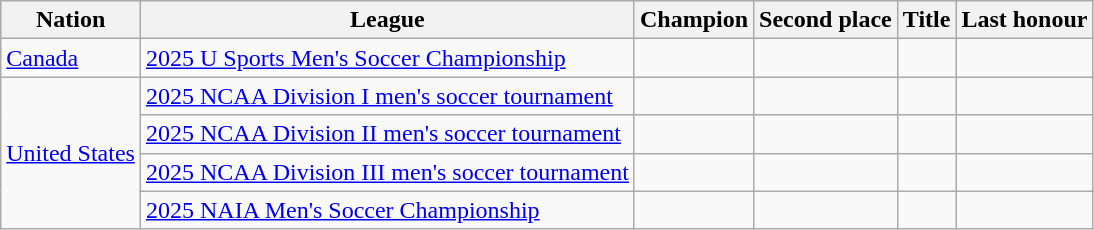<table class="wikitable sortable">
<tr>
<th>Nation</th>
<th>League</th>
<th>Champion</th>
<th>Second place</th>
<th data-sort-type="number">Title</th>
<th>Last honour</th>
</tr>
<tr>
<td> <a href='#'>Canada</a></td>
<td><a href='#'>2025 U Sports Men's Soccer Championship</a></td>
<td><strong> </strong></td>
<td></td>
<td></td>
<td></td>
</tr>
<tr>
<td rowspan=4> <a href='#'>United States</a></td>
<td><a href='#'>2025 NCAA Division I men's soccer tournament</a></td>
<td><strong> </strong></td>
<td></td>
<td></td>
<td></td>
</tr>
<tr>
<td><a href='#'>2025 NCAA Division II men's soccer tournament</a></td>
<td><strong> </strong></td>
<td></td>
<td></td>
<td></td>
</tr>
<tr>
<td><a href='#'>2025 NCAA Division III men's soccer tournament</a></td>
<td><strong> </strong></td>
<td></td>
<td></td>
<td></td>
</tr>
<tr>
<td><a href='#'>2025 NAIA Men's Soccer Championship</a></td>
<td><strong> </strong></td>
<td></td>
<td></td>
<td></td>
</tr>
</table>
